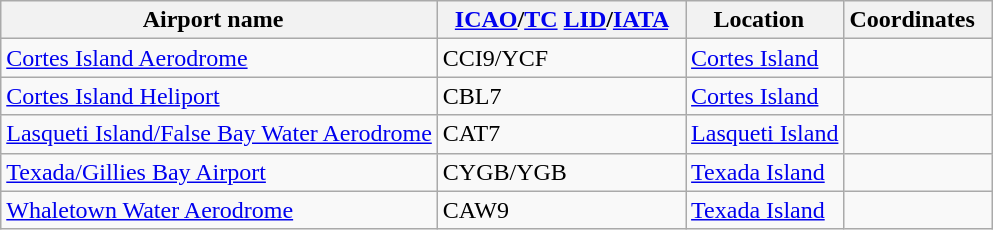<table class="wikitable sortable" style="width:auto;">
<tr>
<th width="*">Airport name  </th>
<th width="*">  <a href='#'>ICAO</a>/<a href='#'>TC</a> <a href='#'>LID</a>/<a href='#'>IATA</a>  </th>
<th width="*">Location  </th>
<th width="*">Coordinates  </th>
</tr>
<tr>
<td><a href='#'>Cortes Island Aerodrome</a></td>
<td>CCI9/YCF</td>
<td><a href='#'>Cortes Island </a></td>
<td></td>
</tr>
<tr>
<td><a href='#'>Cortes Island Heliport</a></td>
<td>CBL7</td>
<td><a href='#'>Cortes Island </a></td>
<td></td>
</tr>
<tr>
<td><a href='#'>Lasqueti Island/False Bay Water Aerodrome</a></td>
<td>CAT7</td>
<td><a href='#'>Lasqueti Island</a></td>
<td></td>
</tr>
<tr>
<td><a href='#'>Texada/Gillies Bay Airport</a></td>
<td>CYGB/YGB</td>
<td><a href='#'>Texada Island</a></td>
<td></td>
</tr>
<tr>
<td><a href='#'>Whaletown Water Aerodrome</a></td>
<td>CAW9</td>
<td><a href='#'>Texada Island</a></td>
<td></td>
</tr>
</table>
